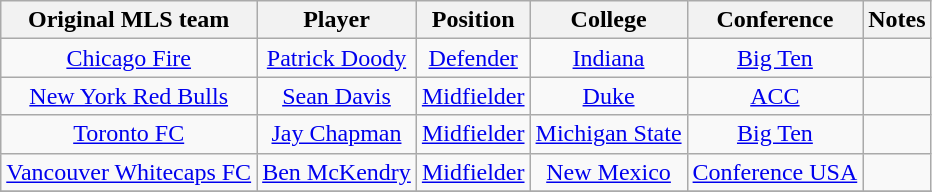<table class="wikitable sortable" style="text-align:center">
<tr>
<th>Original MLS team</th>
<th>Player</th>
<th>Position</th>
<th>College</th>
<th>Conference</th>
<th>Notes</th>
</tr>
<tr>
<td><a href='#'>Chicago Fire</a></td>
<td><a href='#'>Patrick Doody</a></td>
<td><a href='#'>Defender</a></td>
<td><a href='#'>Indiana</a></td>
<td><a href='#'>Big Ten</a></td>
<td></td>
</tr>
<tr>
<td><a href='#'>New York Red Bulls</a></td>
<td><a href='#'>Sean Davis</a></td>
<td><a href='#'>Midfielder</a></td>
<td><a href='#'>Duke</a></td>
<td><a href='#'>ACC</a></td>
<td></td>
</tr>
<tr>
<td><a href='#'>Toronto FC</a></td>
<td><a href='#'>Jay Chapman</a></td>
<td><a href='#'>Midfielder</a></td>
<td><a href='#'>Michigan State</a></td>
<td><a href='#'>Big Ten</a></td>
<td></td>
</tr>
<tr>
<td><a href='#'>Vancouver Whitecaps FC</a></td>
<td><a href='#'>Ben McKendry</a></td>
<td><a href='#'>Midfielder</a></td>
<td><a href='#'>New Mexico</a></td>
<td><a href='#'>Conference USA</a></td>
<td></td>
</tr>
<tr>
</tr>
</table>
